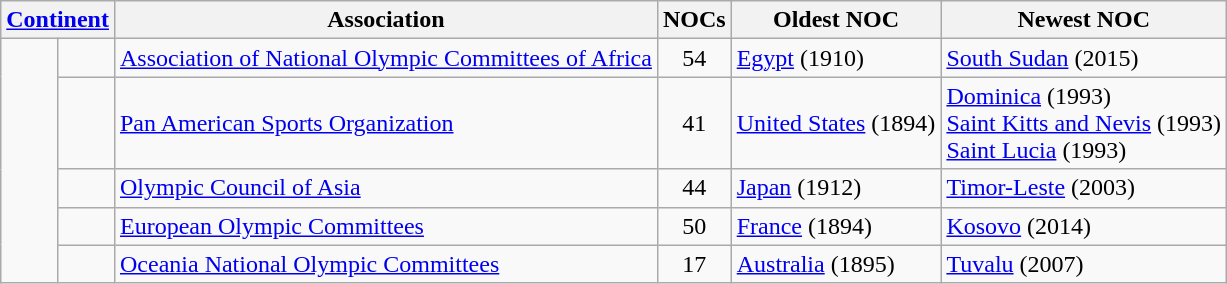<table class="wikitable">
<tr>
<th colspan=2><a href='#'>Continent</a></th>
<th>Association</th>
<th>NOCs</th>
<th>Oldest NOC</th>
<th>Newest NOC</th>
</tr>
<tr>
<td rowspan=5></td>
<td></td>
<td><a href='#'>Association of National Olympic Committees of Africa</a></td>
<td align=center>54</td>
<td> <a href='#'>Egypt</a> (1910)</td>
<td> <a href='#'>South Sudan</a> (2015)</td>
</tr>
<tr>
<td></td>
<td><a href='#'>Pan American Sports Organization</a></td>
<td align=center>41</td>
<td> <a href='#'>United States</a> (1894)</td>
<td> <a href='#'>Dominica</a> (1993)<br>  <a href='#'>Saint Kitts and Nevis</a> (1993)<br>  <a href='#'>Saint Lucia</a> (1993)</td>
</tr>
<tr>
<td></td>
<td><a href='#'>Olympic Council of Asia</a></td>
<td align=center>44</td>
<td> <a href='#'>Japan</a> (1912)</td>
<td> <a href='#'>Timor-Leste</a> (2003)</td>
</tr>
<tr>
<td></td>
<td><a href='#'>European Olympic Committees</a></td>
<td align=center>50</td>
<td> <a href='#'>France</a> (1894)</td>
<td> <a href='#'>Kosovo</a> (2014)</td>
</tr>
<tr>
<td></td>
<td><a href='#'>Oceania National Olympic Committees</a></td>
<td align=center>17</td>
<td> <a href='#'>Australia</a> (1895)</td>
<td> <a href='#'>Tuvalu</a> (2007)</td>
</tr>
</table>
